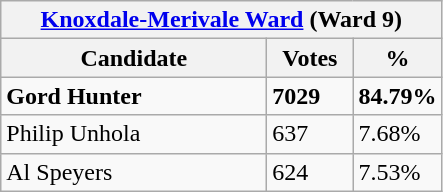<table class="wikitable">
<tr>
<th colspan="3"><a href='#'>Knoxdale-Merivale Ward</a> (Ward 9)</th>
</tr>
<tr>
<th style="width: 170px">Candidate</th>
<th style="width: 50px">Votes</th>
<th style="width: 40px">%</th>
</tr>
<tr>
<td><strong>Gord Hunter</strong></td>
<td><strong>7029</strong></td>
<td><strong>84.79%</strong></td>
</tr>
<tr>
<td>Philip Unhola</td>
<td>637</td>
<td>7.68%</td>
</tr>
<tr>
<td>Al Speyers</td>
<td>624</td>
<td>7.53%</td>
</tr>
</table>
